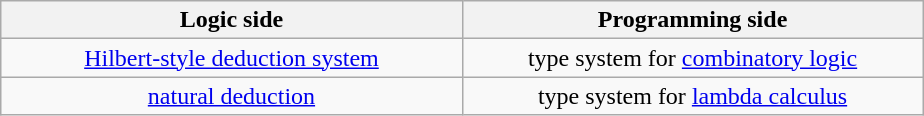<table class="wikitable" style="margin: 0 auto; text-align: center;">
<tr>
<th style="width:300px">Logic side</th>
<th style="width:300px">Programming side</th>
</tr>
<tr>
<td><a href='#'>Hilbert-style deduction system</a></td>
<td>type system for <a href='#'>combinatory logic</a></td>
</tr>
<tr>
<td><a href='#'>natural deduction</a></td>
<td>type system for <a href='#'>lambda calculus</a></td>
</tr>
</table>
